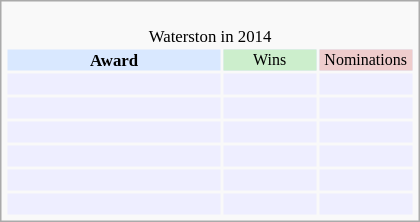<table class="infobox" style="width: 25em; text-align: left; font-size: 70%; vertical-align: middle;">
<tr>
<td colspan="3" style="text-align:center;"><br>Waterston in 2014</td>
</tr>
<tr bgcolor=#D9E8FF style="text-align:center;">
<th style="vertical-align: middle;">Award</th>
<td style="background:#cceecc; font-size:8pt;" width="60px">Wins</td>
<td style="background:#eecccc; font-size:8pt;" width="60px">Nominations</td>
</tr>
<tr bgcolor=#eeeeff>
<td align="center"><br></td>
<td></td>
<td></td>
</tr>
<tr bgcolor=#eeeeff>
<td align="center"><br></td>
<td></td>
<td></td>
</tr>
<tr bgcolor=#eeeeff>
<td align="center"><br></td>
<td></td>
<td></td>
</tr>
<tr bgcolor=#eeeeff>
<td align="center"><br></td>
<td></td>
<td></td>
</tr>
<tr bgcolor=#eeeeff>
<td align="center"><br></td>
<td></td>
<td></td>
</tr>
<tr bgcolor=#eeeeff>
<td align="center"><br></td>
<td></td>
<td></td>
</tr>
</table>
